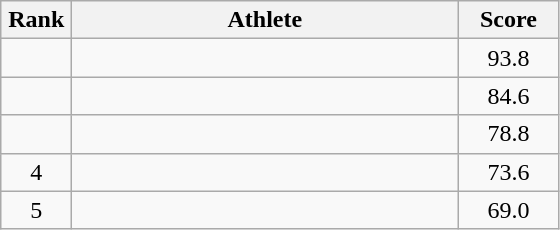<table class=wikitable style="text-align:center">
<tr>
<th width=40>Rank</th>
<th width=250>Athlete</th>
<th width=60>Score</th>
</tr>
<tr>
<td></td>
<td align=left></td>
<td>93.8</td>
</tr>
<tr>
<td></td>
<td align=left></td>
<td>84.6</td>
</tr>
<tr>
<td></td>
<td align=left></td>
<td>78.8</td>
</tr>
<tr>
<td>4</td>
<td align=left></td>
<td>73.6</td>
</tr>
<tr>
<td>5</td>
<td align=left></td>
<td>69.0</td>
</tr>
</table>
